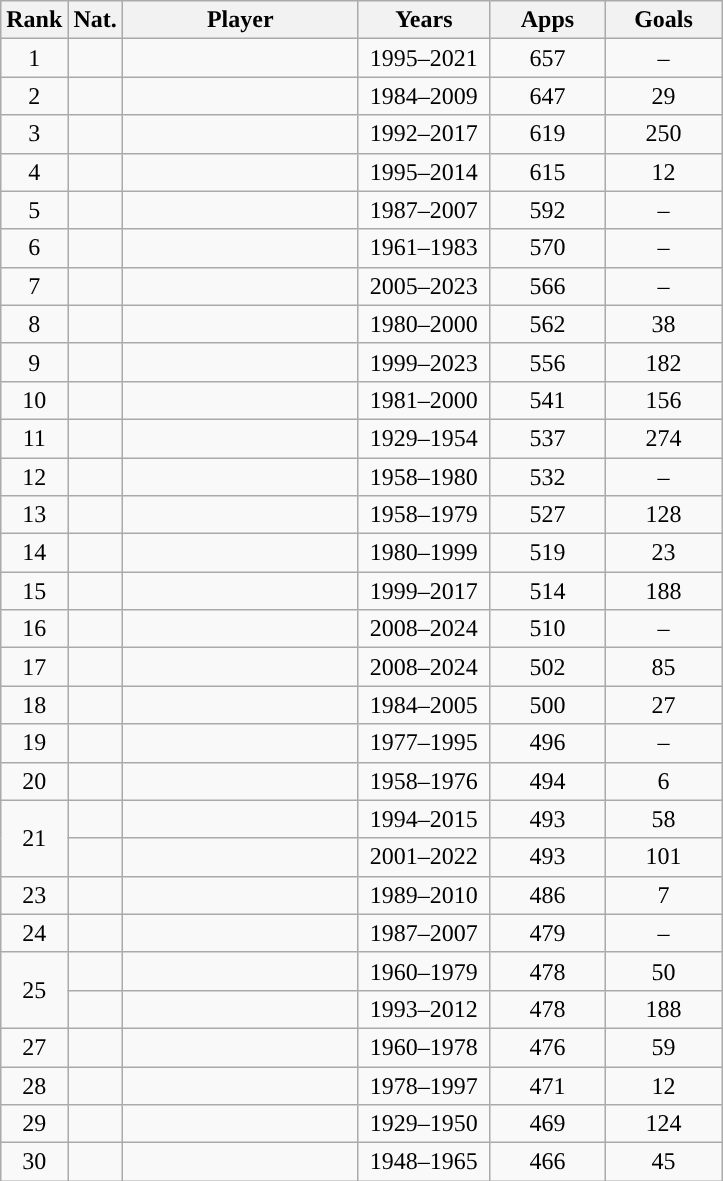<table class="wikitable sortable nowrap">
<tr>
<th>Rank</th>
<th>Nat.</th>
<th width="150px">Player</th>
<th width="80px">Years</th>
<th width="70px">Apps</th>
<th width="70px">Goals</th>
</tr>
<tr align="center">
<td>1</td>
<td></td>
<td align="left"></td>
<td>1995–2021</td>
<td>657</td>
<td>–</td>
</tr>
<tr align="center">
<td>2</td>
<td></td>
<td align=left></td>
<td>1984–2009</td>
<td>647</td>
<td>29</td>
</tr>
<tr align="center">
<td>3</td>
<td></td>
<td align="left"></td>
<td>1992–2017</td>
<td>619</td>
<td>250</td>
</tr>
<tr align="center">
<td>4</td>
<td></td>
<td align=left></td>
<td>1995–2014</td>
<td>615</td>
<td>12</td>
</tr>
<tr align="center">
<td>5</td>
<td></td>
<td align=left></td>
<td>1987–2007</td>
<td>592</td>
<td>–</td>
</tr>
<tr align="center">
<td>6</td>
<td></td>
<td align=left></td>
<td>1961–1983</td>
<td>570</td>
<td>–</td>
</tr>
<tr align="center">
<td>7</td>
<td></td>
<td align=left></td>
<td>2005–2023</td>
<td>566</td>
<td>–</td>
</tr>
<tr align="center">
<td>8</td>
<td></td>
<td align=left></td>
<td>1980–2000</td>
<td>562</td>
<td>38</td>
</tr>
<tr align="center">
<td>9</td>
<td></td>
<td align=left></td>
<td>1999–2023</td>
<td>556</td>
<td>182</td>
</tr>
<tr align="center">
<td>10</td>
<td></td>
<td align=left></td>
<td>1981–2000</td>
<td>541</td>
<td>156</td>
</tr>
<tr align="center">
<td>11</td>
<td></td>
<td align=left></td>
<td>1929–1954</td>
<td>537</td>
<td>274</td>
</tr>
<tr align="center">
<td>12</td>
<td></td>
<td align=left></td>
<td>1958–1980</td>
<td>532</td>
<td>–</td>
</tr>
<tr align="center">
<td>13</td>
<td></td>
<td align=left></td>
<td>1958–1979</td>
<td>527</td>
<td>128</td>
</tr>
<tr align="center">
<td>14</td>
<td></td>
<td align=left></td>
<td>1980–1999</td>
<td>519</td>
<td>23</td>
</tr>
<tr align="center">
<td>15</td>
<td></td>
<td align=left></td>
<td>1999–2017</td>
<td>514</td>
<td>188</td>
</tr>
<tr align="center">
<td>16</td>
<td></td>
<td align=left><em></em></td>
<td>2008–2024</td>
<td>510</td>
<td>–</td>
</tr>
<tr align="center">
<td>17</td>
<td></td>
<td align=left></td>
<td>2008–2024</td>
<td>502</td>
<td>85</td>
</tr>
<tr align="center">
<td>18</td>
<td></td>
<td align=left></td>
<td>1984–2005</td>
<td>500</td>
<td>27</td>
</tr>
<tr align="center">
<td>19</td>
<td></td>
<td align=left></td>
<td>1977–1995</td>
<td>496</td>
<td>–</td>
</tr>
<tr align="center">
<td>20</td>
<td></td>
<td align=left></td>
<td>1958–1976</td>
<td>494</td>
<td>6</td>
</tr>
<tr align="center">
<td rowspan="2">21</td>
<td></td>
<td align=left></td>
<td>1994–2015</td>
<td>493</td>
<td>58</td>
</tr>
<tr align="center">
<td></td>
<td align=left></td>
<td>2001–2022</td>
<td>493</td>
<td>101</td>
</tr>
<tr align="center">
<td>23</td>
<td></td>
<td align=left></td>
<td>1989–2010</td>
<td>486</td>
<td>7</td>
</tr>
<tr align="center">
<td>24</td>
<td></td>
<td align=left></td>
<td>1987–2007</td>
<td>479</td>
<td>–</td>
</tr>
<tr align="center">
<td rowspan="2">25</td>
<td></td>
<td align=left></td>
<td>1960–1979</td>
<td>478</td>
<td>50</td>
</tr>
<tr align="center">
<td></td>
<td align=left></td>
<td>1993–2012</td>
<td>478</td>
<td>188</td>
</tr>
<tr align="center">
<td>27</td>
<td></td>
<td align=left></td>
<td>1960–1978</td>
<td>476</td>
<td>59</td>
</tr>
<tr align="center">
<td>28</td>
<td></td>
<td align=left></td>
<td>1978–1997</td>
<td>471</td>
<td>12</td>
</tr>
<tr align="center">
<td>29</td>
<td></td>
<td align=left></td>
<td>1929–1950</td>
<td>469</td>
<td>124</td>
</tr>
<tr align="center">
<td>30</td>
<td></td>
<td align=left></td>
<td>1948–1965</td>
<td>466</td>
<td>45</td>
</tr>
</table>
